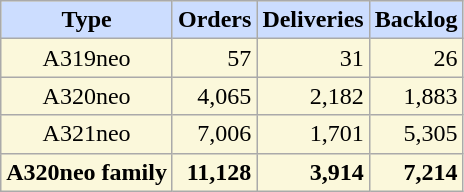<table class="wikitable sortable" style="margin:1em 1em 1em 300; border:1px #aaa solid; background:#fbf8db;">
<tr style="font-weight:bold; background:#ccddff; padding:0.4em;text-align:center;">
<td>Type</td>
<td>Orders</td>
<td>Deliveries</td>
<td>Backlog</td>
</tr>
<tr>
<td style="text-align:center;">A319neo</td>
<td style="text-align:right;">57</td>
<td style="text-align:right;">31</td>
<td style="text-align:right;">26</td>
</tr>
<tr>
<td style="text-align:center;">A320neo</td>
<td style="text-align:right;">4,065</td>
<td style="text-align:right;">2,182</td>
<td style="text-align:right;">1,883</td>
</tr>
<tr>
<td style="text-align:center;">A321neo</td>
<td style="text-align:right;">7,006</td>
<td style="text-align:right;">1,701</td>
<td style="text-align:right;">5,305</td>
</tr>
<tr>
<td style="text-align:center;"><strong>A320neo family</strong></td>
<td style="text-align:right;"><strong>11,128</strong></td>
<td style="text-align:right;"><strong>3,914</strong></td>
<td style="text-align:right;"><strong>7,214</strong></td>
</tr>
</table>
